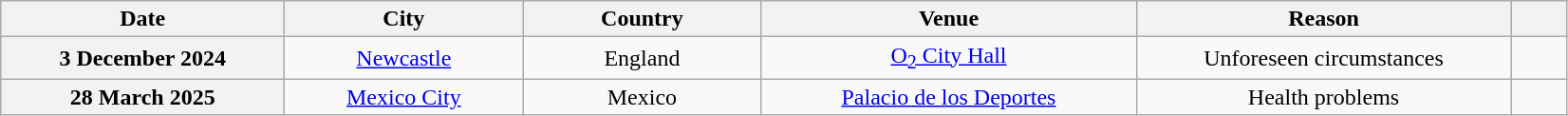<table class="wikitable plainrowheaders" style="text-align:center;">
<tr>
<th scope="col" style="width:12em;">Date</th>
<th scope="col" style="width:10em;">City</th>
<th scope="col" style="width:10em;">Country</th>
<th scope="col" style="width:16em;">Venue</th>
<th scope="col" style="width:16em;">Reason</th>
<th scope="col" style="width:2em;"></th>
</tr>
<tr>
<th scope="row" style="text-align:center;">3 December 2024</th>
<td><a href='#'>Newcastle</a></td>
<td>England</td>
<td><a href='#'>O<sub>2</sub> City Hall</a></td>
<td>Unforeseen circumstances</td>
<td style="text-align:center;"></td>
</tr>
<tr>
<th scope="row" style="text-align:center;">28 March 2025</th>
<td><a href='#'>Mexico City</a></td>
<td>Mexico</td>
<td><a href='#'>Palacio de los Deportes</a></td>
<td>Health problems</td>
<td style="text-align:center;"></td>
</tr>
</table>
